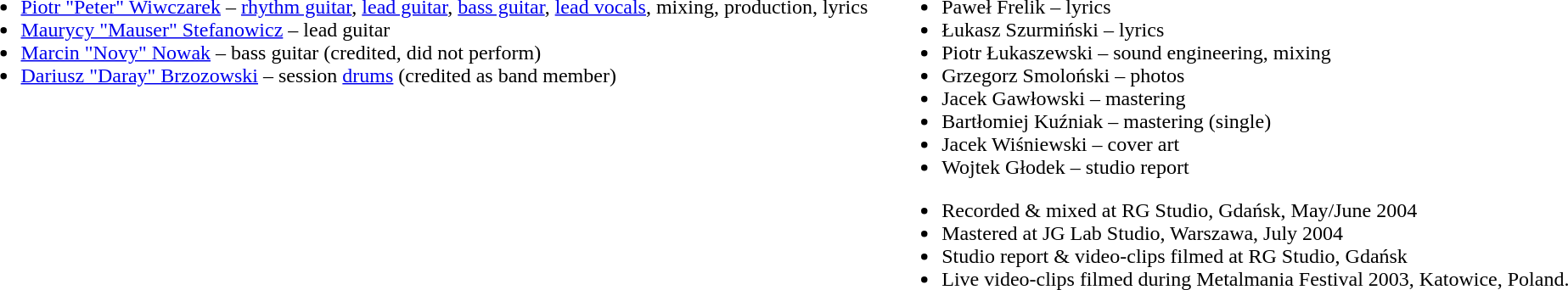<table>
<tr>
<td valign="top"><br><ul><li><a href='#'>Piotr "Peter" Wiwczarek</a> – <a href='#'>rhythm guitar</a>, <a href='#'>lead guitar</a>, <a href='#'>bass guitar</a>, <a href='#'>lead vocals</a>, mixing, production, lyrics</li><li><a href='#'>Maurycy "Mauser" Stefanowicz</a> – lead guitar</li><li><a href='#'>Marcin "Novy" Nowak</a> – bass guitar (credited, did not perform)</li><li><a href='#'>Dariusz "Daray" Brzozowski</a> – session <a href='#'>drums</a> (credited as band member)</li></ul></td>
<td width="10"></td>
<td valign="top"><br><ul><li>Paweł Frelik – lyrics</li><li>Łukasz Szurmiński – lyrics</li><li>Piotr Łukaszewski – sound engineering, mixing</li><li>Grzegorz Smoloński – photos</li><li>Jacek Gawłowski – mastering</li><li>Bartłomiej Kuźniak – mastering (single)</li><li>Jacek Wiśniewski – cover art</li><li>Wojtek Głodek – studio report</li></ul><ul><li>Recorded & mixed at RG Studio, Gdańsk, May/June 2004</li><li>Mastered at JG Lab Studio, Warszawa, July 2004</li><li>Studio report & video-clips filmed at RG Studio, Gdańsk</li><li>Live video-clips filmed during Metalmania Festival 2003, Katowice, Poland.</li></ul></td>
</tr>
</table>
